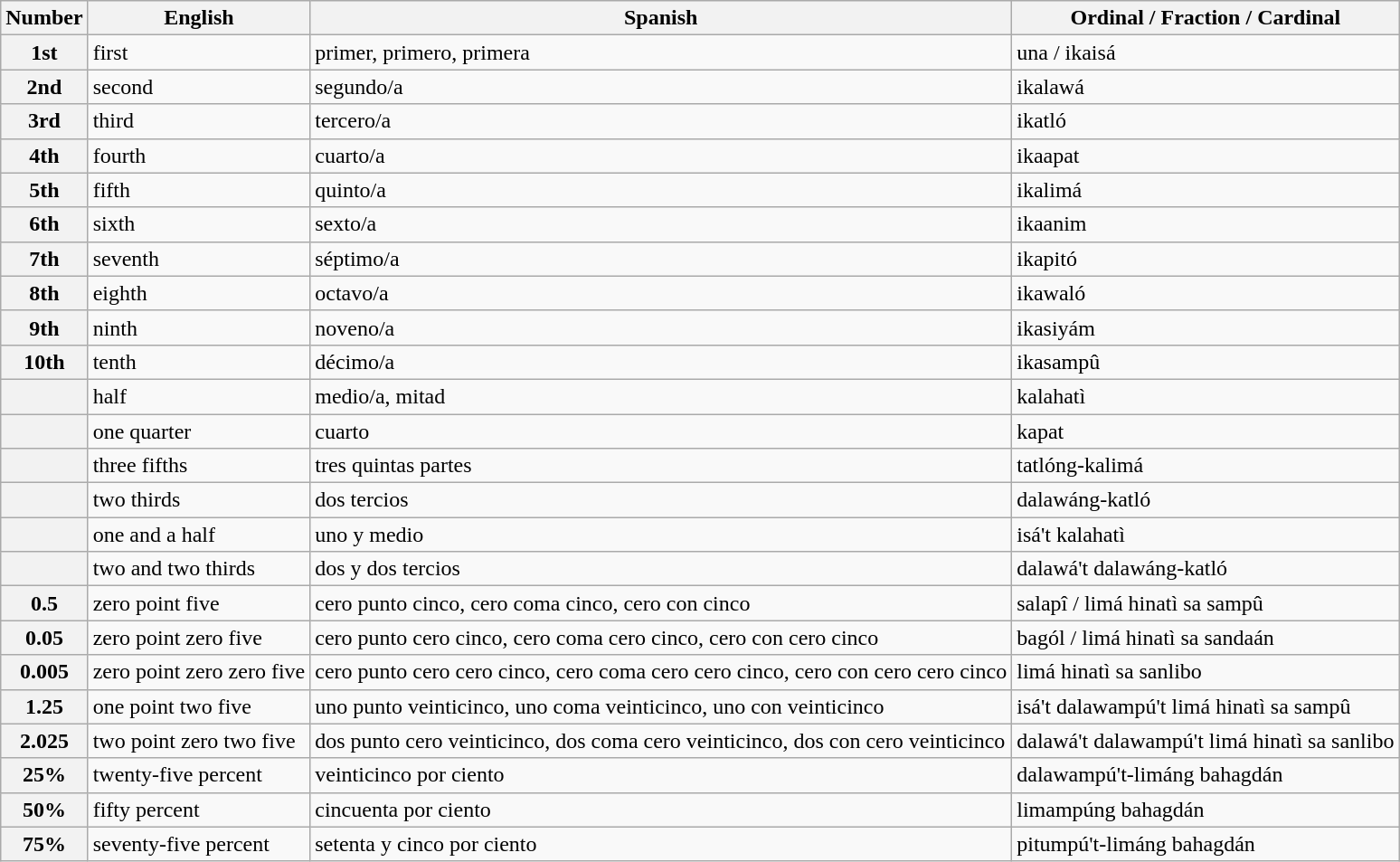<table class="wikitable plainrowheaders">
<tr>
<th scope="col">Number</th>
<th scope="col">English</th>
<th scope="col">Spanish</th>
<th scope="col">Ordinal / Fraction / Cardinal</th>
</tr>
<tr>
<th scope="row">1st</th>
<td>first</td>
<td>primer, primero, primera</td>
<td>una / ikaisá</td>
</tr>
<tr>
<th scope="row">2nd</th>
<td>second</td>
<td>segundo/a</td>
<td>ikalawá</td>
</tr>
<tr>
<th scope="row">3rd</th>
<td>third</td>
<td>tercero/a</td>
<td>ikatló</td>
</tr>
<tr>
<th scope="row">4th</th>
<td>fourth</td>
<td>cuarto/a</td>
<td>ikaapat</td>
</tr>
<tr>
<th scope="row">5th</th>
<td>fifth</td>
<td>quinto/a</td>
<td>ikalimá</td>
</tr>
<tr>
<th scope="row">6th</th>
<td>sixth</td>
<td>sexto/a</td>
<td>ikaanim</td>
</tr>
<tr>
<th scope="row">7th</th>
<td>seventh</td>
<td>séptimo/a</td>
<td>ikapitó</td>
</tr>
<tr>
<th scope="row">8th</th>
<td>eighth</td>
<td>octavo/a</td>
<td>ikawaló</td>
</tr>
<tr>
<th scope="row">9th</th>
<td>ninth</td>
<td>noveno/a</td>
<td>ikasiyám</td>
</tr>
<tr>
<th scope="row">10th</th>
<td>tenth</td>
<td>décimo/a</td>
<td>ikasampû</td>
</tr>
<tr>
<th scope="row"></th>
<td>half</td>
<td>medio/a, mitad</td>
<td>kalahatì</td>
</tr>
<tr>
<th scope="row"></th>
<td>one quarter</td>
<td>cuarto</td>
<td>kapat</td>
</tr>
<tr>
<th scope="row"></th>
<td>three fifths</td>
<td>tres quintas partes</td>
<td>tatlóng-kalimá</td>
</tr>
<tr>
<th scope="row"></th>
<td>two thirds</td>
<td>dos tercios</td>
<td>dalawáng-katló</td>
</tr>
<tr>
<th scope="row"></th>
<td>one and a half</td>
<td>uno y medio</td>
<td>isá't kalahatì</td>
</tr>
<tr>
<th scope="row"></th>
<td>two and two thirds</td>
<td>dos y dos tercios</td>
<td>dalawá't dalawáng-katló</td>
</tr>
<tr>
<th scope="row">0.5</th>
<td>zero point five</td>
<td>cero punto cinco, cero coma cinco, cero con cinco</td>
<td>salapî / limá hinatì sa sampû</td>
</tr>
<tr>
<th scope="row">0.05</th>
<td>zero point zero five</td>
<td>cero punto cero cinco, cero coma cero cinco, cero con cero cinco</td>
<td>bagól / limá hinatì sa sandaán</td>
</tr>
<tr>
<th scope="row">0.005</th>
<td>zero point zero zero five</td>
<td>cero punto cero cero cinco, cero coma cero cero cinco, cero con cero cero cinco</td>
<td>limá hinatì sa sanlibo</td>
</tr>
<tr>
<th scope="row">1.25</th>
<td>one point two five</td>
<td>uno punto veinticinco, uno coma veinticinco, uno con veinticinco</td>
<td>isá't dalawampú't limá hinatì sa sampû</td>
</tr>
<tr>
<th scope="row">2.025</th>
<td>two point zero two five</td>
<td>dos punto cero veinticinco, dos coma cero veinticinco, dos con cero veinticinco</td>
<td>dalawá't dalawampú't limá hinatì sa sanlibo</td>
</tr>
<tr>
<th scope="row">25%</th>
<td>twenty-five percent</td>
<td>veinticinco por ciento</td>
<td>dalawampú't-limáng bahagdán</td>
</tr>
<tr>
<th scope="row">50%</th>
<td>fifty percent</td>
<td>cincuenta por ciento</td>
<td>limampúng bahagdán</td>
</tr>
<tr>
<th scope="row">75%</th>
<td>seventy-five percent</td>
<td>setenta y cinco por ciento</td>
<td>pitumpú't-limáng bahagdán</td>
</tr>
</table>
